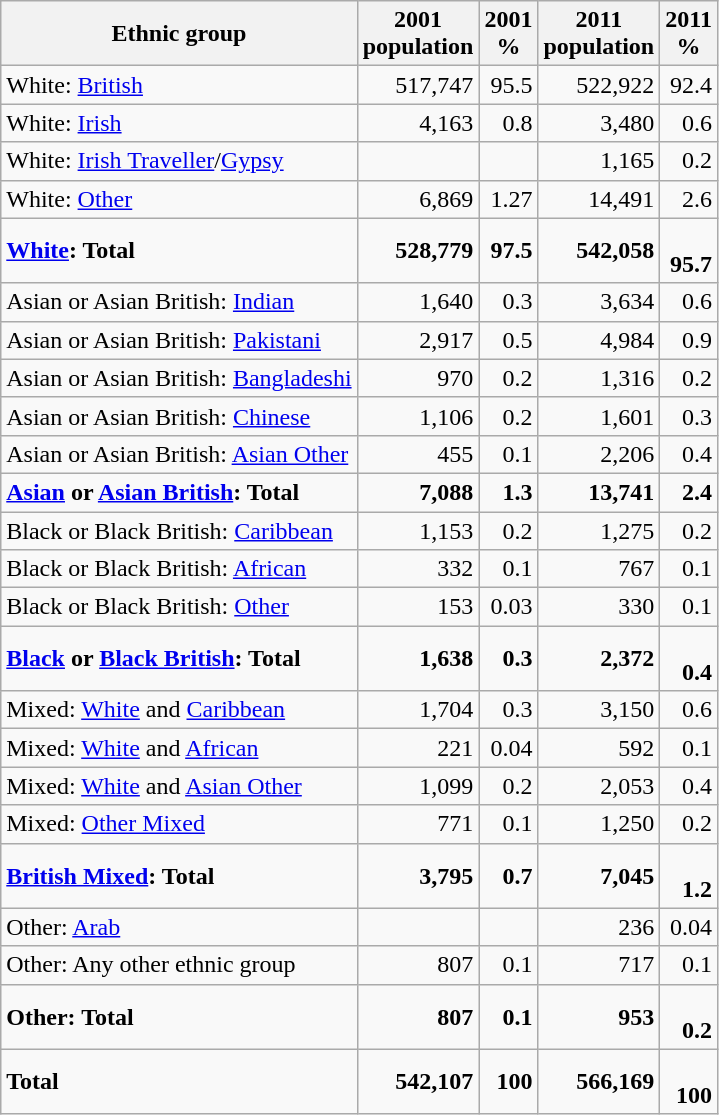<table class="wikitable" style="text-align:right">
<tr>
<th>Ethnic group</th>
<th>2001<br>population</th>
<th>2001<br>%</th>
<th>2011<br>population</th>
<th>2011<br>%</th>
</tr>
<tr>
<td style="text-align:left">White: <a href='#'>British</a></td>
<td>517,747</td>
<td>95.5</td>
<td>522,922</td>
<td>92.4</td>
</tr>
<tr>
<td style="text-align:left">White: <a href='#'>Irish</a></td>
<td>4,163</td>
<td>0.8</td>
<td>3,480</td>
<td>0.6</td>
</tr>
<tr>
<td style="text-align:left">White: <a href='#'>Irish Traveller</a>/<a href='#'>Gypsy</a></td>
<td></td>
<td></td>
<td>1,165</td>
<td>0.2</td>
</tr>
<tr>
<td style="text-align:left">White: <a href='#'>Other</a></td>
<td>6,869</td>
<td>1.27</td>
<td>14,491</td>
<td>2.6</td>
</tr>
<tr>
<td style="text-align:left"><strong><a href='#'>White</a>: Total</strong></td>
<td><strong>528,779</strong></td>
<td><strong>97.5</strong></td>
<td><strong>542,058</strong></td>
<td><br><strong>95.7</strong></td>
</tr>
<tr>
<td style="text-align:left">Asian or Asian British: <a href='#'>Indian</a></td>
<td>1,640</td>
<td>0.3</td>
<td>3,634</td>
<td>0.6</td>
</tr>
<tr>
<td style="text-align:left">Asian or Asian British: <a href='#'>Pakistani</a></td>
<td>2,917</td>
<td>0.5</td>
<td>4,984</td>
<td>0.9</td>
</tr>
<tr>
<td style="text-align:left">Asian or Asian British: <a href='#'>Bangladeshi</a></td>
<td>970</td>
<td>0.2</td>
<td>1,316</td>
<td>0.2</td>
</tr>
<tr>
<td style="text-align:left">Asian or Asian British: <a href='#'>Chinese</a></td>
<td>1,106</td>
<td>0.2</td>
<td>1,601</td>
<td>0.3</td>
</tr>
<tr>
<td style="text-align:left">Asian or Asian British: <a href='#'>Asian Other</a></td>
<td>455</td>
<td>0.1</td>
<td>2,206</td>
<td>0.4</td>
</tr>
<tr>
<td style="text-align:left"><strong><a href='#'>Asian</a> or <a href='#'>Asian British</a>: Total</strong></td>
<td><strong>7,088</strong></td>
<td><strong>1.3</strong></td>
<td><strong>13,741</strong></td>
<td><strong>2.4</strong></td>
</tr>
<tr>
<td style="text-align:left">Black or Black British: <a href='#'>Caribbean</a></td>
<td>1,153</td>
<td>0.2</td>
<td>1,275</td>
<td>0.2</td>
</tr>
<tr>
<td style="text-align:left">Black or Black British: <a href='#'>African</a></td>
<td>332</td>
<td>0.1</td>
<td>767</td>
<td>0.1</td>
</tr>
<tr>
<td style="text-align:left">Black or Black British: <a href='#'>Other</a></td>
<td>153</td>
<td>0.03</td>
<td>330</td>
<td>0.1</td>
</tr>
<tr>
<td style="text-align:left"><strong><a href='#'>Black</a> or <a href='#'>Black British</a>: Total</strong></td>
<td><strong>1,638</strong></td>
<td><strong>0.3</strong></td>
<td><strong>2,372</strong></td>
<td><br><strong>0.4</strong></td>
</tr>
<tr>
<td style="text-align:left">Mixed: <a href='#'>White</a> and <a href='#'>Caribbean</a></td>
<td>1,704</td>
<td>0.3</td>
<td>3,150</td>
<td>0.6</td>
</tr>
<tr>
<td style="text-align:left">Mixed: <a href='#'>White</a> and <a href='#'>African</a></td>
<td>221</td>
<td>0.04</td>
<td>592</td>
<td>0.1</td>
</tr>
<tr>
<td style="text-align:left">Mixed: <a href='#'>White</a> and <a href='#'>Asian Other</a></td>
<td>1,099</td>
<td>0.2</td>
<td>2,053</td>
<td>0.4</td>
</tr>
<tr>
<td style="text-align:left">Mixed: <a href='#'>Other Mixed</a></td>
<td>771</td>
<td>0.1</td>
<td>1,250</td>
<td>0.2</td>
</tr>
<tr>
<td style="text-align:left"><strong><a href='#'>British Mixed</a>: Total</strong></td>
<td><strong>3,795</strong></td>
<td><strong>0.7</strong></td>
<td><strong>7,045</strong></td>
<td><br><strong>1.2</strong></td>
</tr>
<tr>
<td style="text-align:left">Other: <a href='#'>Arab</a></td>
<td></td>
<td></td>
<td>236</td>
<td>0.04</td>
</tr>
<tr>
<td style="text-align:left">Other: Any other ethnic group</td>
<td>807</td>
<td>0.1</td>
<td>717</td>
<td>0.1</td>
</tr>
<tr>
<td style="text-align:left"><strong>Other: Total</strong></td>
<td><strong>807</strong></td>
<td><strong>0.1</strong></td>
<td><strong>953</strong></td>
<td><br><strong>0.2</strong></td>
</tr>
<tr>
<td style="text-align:left"><strong>Total</strong></td>
<td><strong>542,107</strong></td>
<td><strong>100</strong></td>
<td><strong>566,169</strong></td>
<td><br><strong>100</strong></td>
</tr>
</table>
